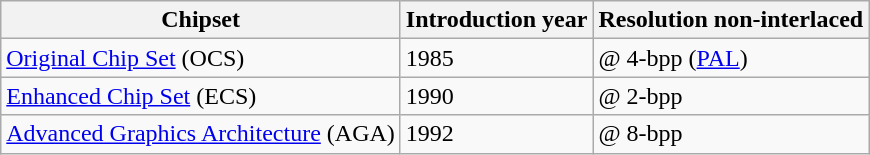<table class="wikitable">
<tr>
<th>Chipset</th>
<th>Introduction year</th>
<th>Resolution non-interlaced</th>
</tr>
<tr>
<td><a href='#'>Original Chip Set</a> (OCS)</td>
<td>1985</td>
<td> @ 4-bpp (<a href='#'>PAL</a>)</td>
</tr>
<tr>
<td><a href='#'>Enhanced Chip Set</a> (ECS)</td>
<td>1990</td>
<td> @ 2-bpp</td>
</tr>
<tr>
<td><a href='#'>Advanced Graphics Architecture</a> (AGA)</td>
<td>1992</td>
<td> @ 8-bpp</td>
</tr>
</table>
